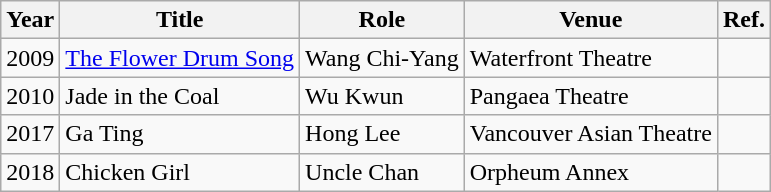<table class="wikitable">
<tr>
<th>Year</th>
<th>Title</th>
<th>Role</th>
<th>Venue</th>
<th>Ref.</th>
</tr>
<tr>
<td>2009</td>
<td><a href='#'>The Flower Drum Song</a></td>
<td>Wang Chi-Yang</td>
<td>Waterfront Theatre</td>
<td></td>
</tr>
<tr>
<td>2010</td>
<td>Jade in the Coal</td>
<td>Wu Kwun</td>
<td>Pangaea Theatre</td>
<td></td>
</tr>
<tr>
<td>2017</td>
<td>Ga Ting</td>
<td>Hong Lee</td>
<td>Vancouver Asian Theatre</td>
<td></td>
</tr>
<tr>
<td>2018</td>
<td>Chicken Girl</td>
<td>Uncle Chan</td>
<td>Orpheum Annex</td>
<td></td>
</tr>
</table>
